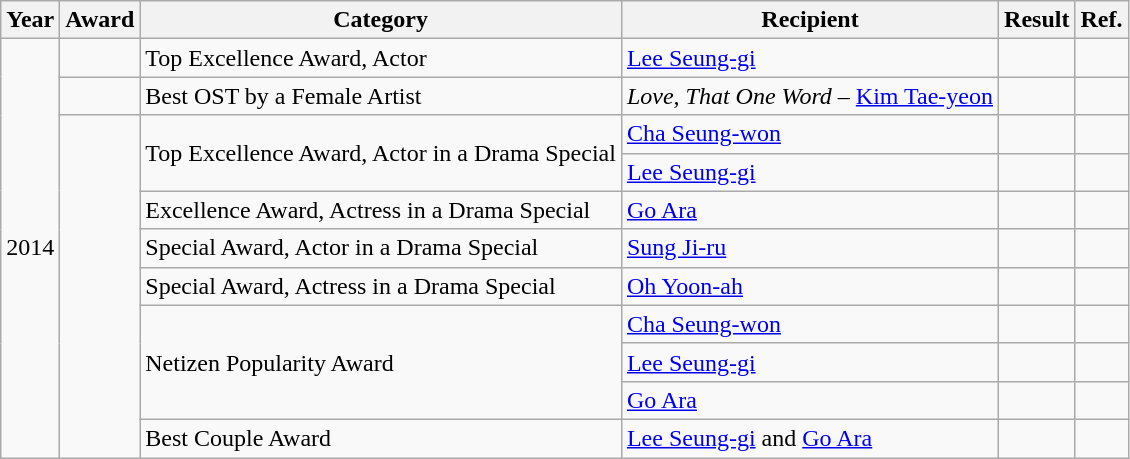<table class="wikitable">
<tr>
<th>Year</th>
<th>Award</th>
<th>Category</th>
<th>Recipient</th>
<th>Result</th>
<th>Ref.</th>
</tr>
<tr>
<td rowspan=11>2014</td>
<td></td>
<td>Top Excellence Award, Actor</td>
<td><a href='#'>Lee Seung-gi</a></td>
<td></td>
<td></td>
</tr>
<tr>
<td></td>
<td>Best OST by a Female Artist</td>
<td><em>Love, That One Word</em> – <a href='#'>Kim Tae-yeon</a></td>
<td></td>
<td></td>
</tr>
<tr>
<td rowspan=9></td>
<td rowspan=2>Top Excellence Award, Actor in a Drama Special</td>
<td><a href='#'>Cha Seung-won</a></td>
<td></td>
<td></td>
</tr>
<tr>
<td><a href='#'>Lee Seung-gi</a></td>
<td></td>
<td></td>
</tr>
<tr>
<td>Excellence Award, Actress in a Drama Special</td>
<td><a href='#'>Go Ara</a></td>
<td></td>
<td></td>
</tr>
<tr>
<td>Special Award, Actor in a Drama Special</td>
<td><a href='#'>Sung Ji-ru</a></td>
<td></td>
<td></td>
</tr>
<tr>
<td>Special Award, Actress in a Drama Special</td>
<td><a href='#'>Oh Yoon-ah</a></td>
<td></td>
<td></td>
</tr>
<tr>
<td rowspan=3>Netizen Popularity Award</td>
<td><a href='#'>Cha Seung-won</a></td>
<td></td>
<td></td>
</tr>
<tr>
<td><a href='#'>Lee Seung-gi</a></td>
<td></td>
<td></td>
</tr>
<tr>
<td><a href='#'>Go Ara</a></td>
<td></td>
<td></td>
</tr>
<tr>
<td>Best Couple Award</td>
<td><a href='#'>Lee Seung-gi</a> and <a href='#'>Go Ara</a></td>
<td></td>
<td></td>
</tr>
</table>
